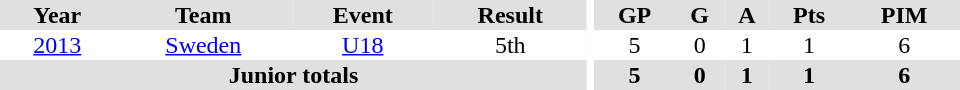<table border="0" cellpadding="1" cellspacing="0" ID="Table3" style="text-align:center; width:40em">
<tr ALIGN="center" bgcolor="#e0e0e0">
<th>Year</th>
<th>Team</th>
<th>Event</th>
<th>Result</th>
<th rowspan="99" bgcolor="#ffffff"></th>
<th>GP</th>
<th>G</th>
<th>A</th>
<th>Pts</th>
<th>PIM</th>
</tr>
<tr>
<td><a href='#'>2013</a></td>
<td><a href='#'>Sweden</a></td>
<td><a href='#'>U18</a></td>
<td>5th</td>
<td>5</td>
<td>0</td>
<td>1</td>
<td>1</td>
<td>6</td>
</tr>
<tr bgcolor="#e0e0e0">
<th colspan="4">Junior totals</th>
<th>5</th>
<th>0</th>
<th>1</th>
<th>1</th>
<th>6</th>
</tr>
</table>
